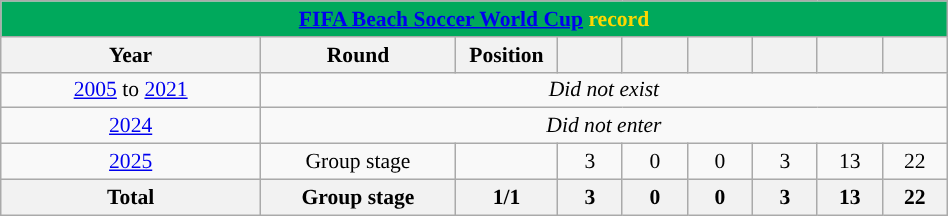<table class="wikitable" class="wikitable" style="font-size:90%; text-align:center; width:50%">
<tr>
<th colspan="9" style="background:#00A95C; color:#FFD700; "><a href='#'><span>FIFA Beach Soccer World Cup</span></a> record</th>
</tr>
<tr>
<th width="20%">Year</th>
<th width="15%">Round</th>
<th width="5%">Position</th>
<th width="5%"></th>
<th width="5%"></th>
<th width="5%"></th>
<th width="5%"></th>
<th width="5%"></th>
<th width="5%"></th>
</tr>
<tr>
<td> <a href='#'>2005</a> to  <a href='#'>2021</a></td>
<td colspan="8"><em>Did not exist</em></td>
</tr>
<tr>
<td> <a href='#'>2024</a></td>
<td colspan="8"><em>Did not enter</em></td>
</tr>
<tr>
<td> <a href='#'>2025</a></td>
<td>Group stage</td>
<td></td>
<td>3</td>
<td>0</td>
<td>0</td>
<td>3</td>
<td>13</td>
<td>22</td>
</tr>
<tr>
<th>Total</th>
<th>Group stage</th>
<th>1/1</th>
<th>3</th>
<th>0</th>
<th>0</th>
<th>3</th>
<th>13</th>
<th>22</th>
</tr>
</table>
